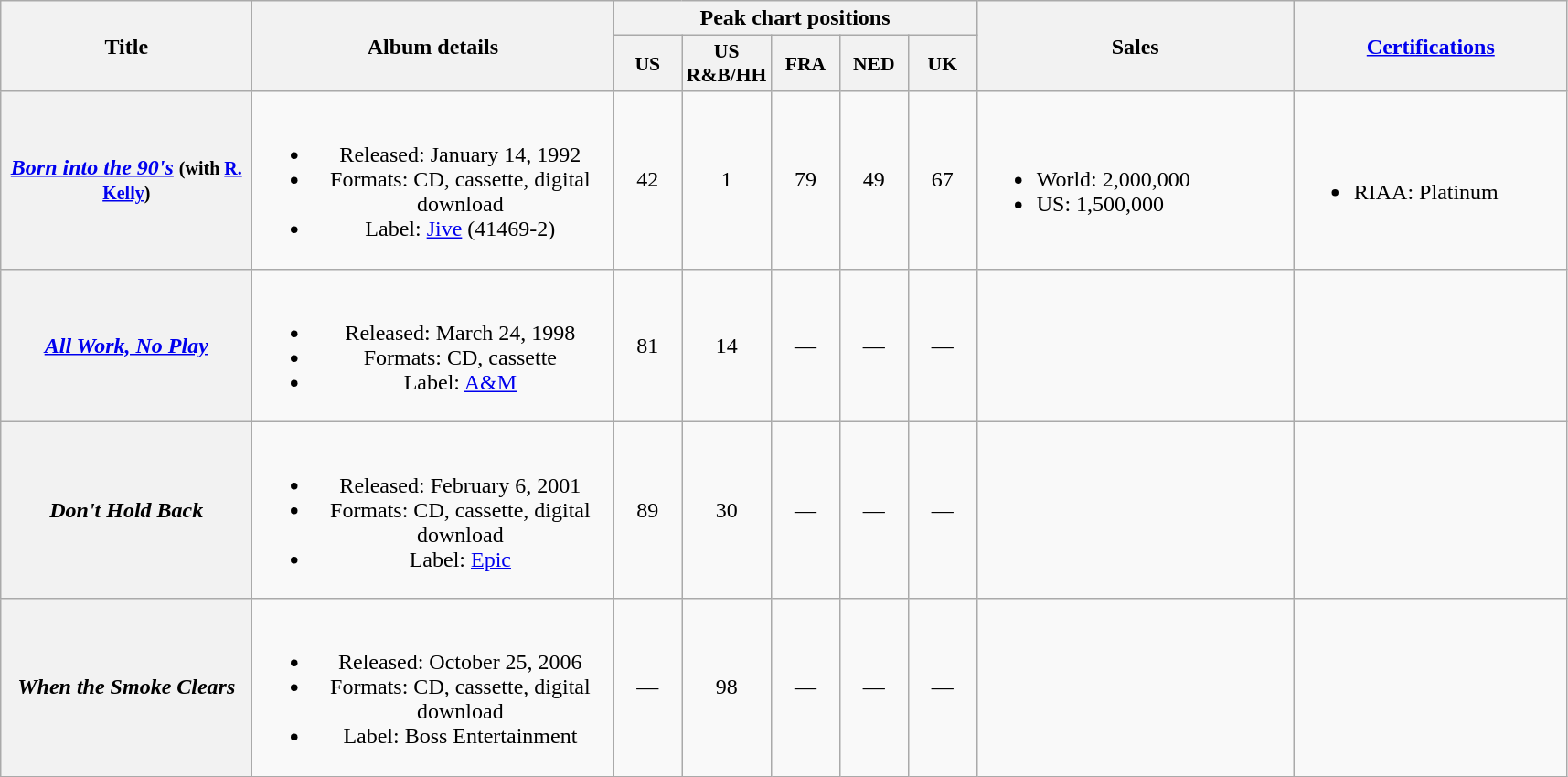<table class="wikitable plainrowheaders" style="text-align:center;">
<tr>
<th scope="col" rowspan="2" style="width:11em;">Title</th>
<th scope="col" rowspan="2" style="width:16em;">Album details</th>
<th scope="col" colspan="5">Peak chart positions</th>
<th scope="col" rowspan="2" style="width:14em;">Sales</th>
<th scope="col" rowspan="2" style="width:12em;"><a href='#'>Certifications</a></th>
</tr>
<tr>
<th scope="col" style="width:3em;font-size:90%;">US<br></th>
<th scope="col" style="width:3em;font-size:90%;">US<br>R&B/HH<br></th>
<th scope="col" style="width:3em;font-size:90%;">FRA<br></th>
<th scope="col" style="width:3em;font-size:90%;">NED<br></th>
<th scope="col" style="width:3em;font-size:90%;">UK<br></th>
</tr>
<tr>
<th scope="row"><em><a href='#'>Born into the 90's</a></em> <small>(with <a href='#'>R. Kelly</a>)</small></th>
<td><br><ul><li>Released: January 14, 1992</li><li>Formats: CD, cassette, digital download</li><li>Label: <a href='#'>Jive</a> (41469-2)</li></ul></td>
<td style="text-align:center;">42</td>
<td style="text-align:center;">1</td>
<td style="text-align:center;">79</td>
<td style="text-align:center;">49</td>
<td style="text-align:center;">67</td>
<td align="left"><br><ul><li>World: 2,000,000</li><li>US: 1,500,000</li></ul></td>
<td align="left"><br><ul><li>RIAA: Platinum</li></ul></td>
</tr>
<tr>
<th scope="row"><em><a href='#'>All Work, No Play</a></em></th>
<td><br><ul><li>Released: March 24, 1998</li><li>Formats: CD, cassette</li><li>Label: <a href='#'>A&M</a></li></ul></td>
<td style="text-align:center;">81</td>
<td style="text-align:center;">14</td>
<td style="text-align:center;">—</td>
<td style="text-align:center;">—</td>
<td style="text-align:center;">—</td>
<td align="left"></td>
<td align="left"></td>
</tr>
<tr>
<th scope="row"><em>Don't Hold Back</em></th>
<td><br><ul><li>Released:  February 6, 2001</li><li>Formats: CD, cassette, digital download</li><li>Label: <a href='#'>Epic</a></li></ul></td>
<td style="text-align:center;">89</td>
<td style="text-align:center;">30</td>
<td style="text-align:center;">—</td>
<td style="text-align:center;">—</td>
<td style="text-align:center;">—</td>
<td align="left"></td>
<td align="left"></td>
</tr>
<tr>
<th scope="row"><em>When the Smoke Clears</em></th>
<td><br><ul><li>Released: October 25, 2006</li><li>Formats: CD, cassette, digital download</li><li>Label: Boss Entertainment</li></ul></td>
<td style="text-align:center;">—</td>
<td style="text-align:center;">98</td>
<td style="text-align:center;">—</td>
<td style="text-align:center;">—</td>
<td style="text-align:center;">—</td>
<td align="left"></td>
<td align="left"></td>
</tr>
</table>
